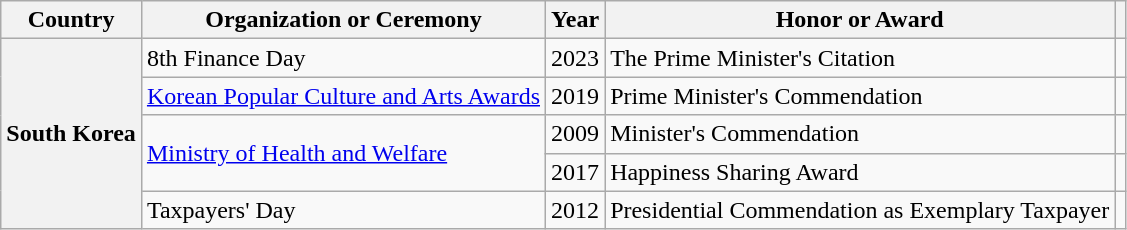<table class="wikitable plainrowheaders sortable">
<tr>
<th scope="col">Country</th>
<th scope="col">Organization or Ceremony</th>
<th scope="col">Year</th>
<th scope="col">Honor or Award</th>
<th scope="col" class="unsortable"></th>
</tr>
<tr>
<th scope="row" rowspan="5">South Korea</th>
<td>8th Finance Day</td>
<td>2023</td>
<td>The Prime Minister's Citation</td>
<td style="text-align:center"></td>
</tr>
<tr>
<td><a href='#'>Korean Popular Culture and Arts Awards</a></td>
<td>2019</td>
<td>Prime Minister's Commendation</td>
<td style="text-align:center"></td>
</tr>
<tr>
<td rowspan="2"><a href='#'>Ministry of Health and Welfare</a></td>
<td>2009</td>
<td>Minister's Commendation</td>
<td style="text-align:center"></td>
</tr>
<tr>
<td>2017</td>
<td>Happiness Sharing Award</td>
<td style="text-align:center"></td>
</tr>
<tr>
<td>Taxpayers' Day</td>
<td>2012</td>
<td>Presidential Commendation as Exemplary Taxpayer</td>
<td style="text-align:center"></td>
</tr>
</table>
